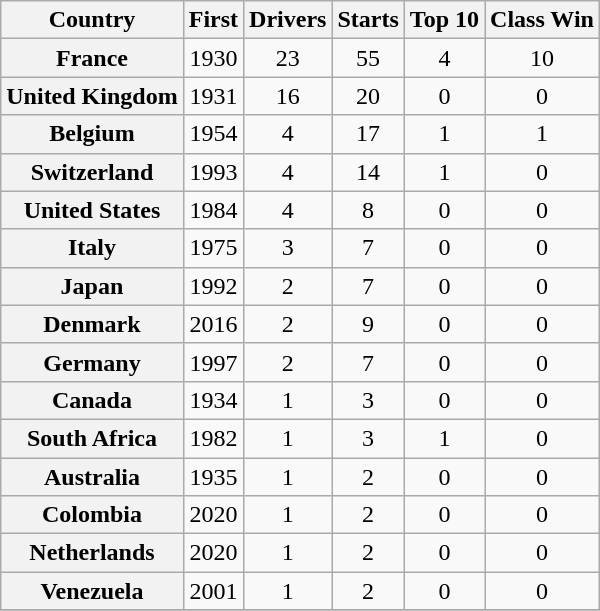<table class="wikitable sortable plainrowheaders" style="text-align:center;">
<tr>
<th scope="col">Country</th>
<th scope="col">First</th>
<th scope="col">Drivers</th>
<th scope="col">Starts</th>
<th scope="col">Top 10</th>
<th scope="col">Class Win</th>
</tr>
<tr>
<th scope="row"> France</th>
<td>1930</td>
<td>23</td>
<td>55</td>
<td>4</td>
<td>10</td>
</tr>
<tr>
<th scope="row"> United Kingdom</th>
<td>1931</td>
<td>16</td>
<td>20</td>
<td>0</td>
<td>0</td>
</tr>
<tr>
<th scope="row"> Belgium</th>
<td>1954</td>
<td>4</td>
<td>17</td>
<td>1</td>
<td>1</td>
</tr>
<tr>
<th scope="row"> Switzerland</th>
<td>1993</td>
<td>4</td>
<td>14</td>
<td>1</td>
<td>0</td>
</tr>
<tr>
<th scope="row"> United States</th>
<td>1984</td>
<td>4</td>
<td>8</td>
<td>0</td>
<td>0</td>
</tr>
<tr>
<th scope="row"> Italy</th>
<td>1975</td>
<td>3</td>
<td>7</td>
<td>0</td>
<td>0</td>
</tr>
<tr>
<th scope="row"> Japan</th>
<td>1992</td>
<td>2</td>
<td>7</td>
<td>0</td>
<td>0</td>
</tr>
<tr>
<th scope="row"> Denmark</th>
<td>2016</td>
<td>2</td>
<td>9</td>
<td>0</td>
<td>0</td>
</tr>
<tr>
<th scope="row"> Germany</th>
<td>1997</td>
<td>2</td>
<td>7</td>
<td>0</td>
<td>0</td>
</tr>
<tr>
<th scope="row"> Canada</th>
<td>1934</td>
<td>1</td>
<td>3</td>
<td>0</td>
<td>0</td>
</tr>
<tr>
<th scope="row"> South Africa</th>
<td>1982</td>
<td>1</td>
<td>3</td>
<td>1</td>
<td>0</td>
</tr>
<tr>
<th scope="row"> Australia</th>
<td>1935</td>
<td>1</td>
<td>2</td>
<td>0</td>
<td>0</td>
</tr>
<tr>
<th scope="row"> Colombia</th>
<td>2020</td>
<td>1</td>
<td>2</td>
<td>0</td>
<td>0</td>
</tr>
<tr>
<th scope="row"> Netherlands</th>
<td>2020</td>
<td>1</td>
<td>2</td>
<td>0</td>
<td>0</td>
</tr>
<tr>
<th scope="row"> Venezuela</th>
<td>2001</td>
<td>1</td>
<td>2</td>
<td>0</td>
<td>0</td>
</tr>
<tr>
</tr>
</table>
